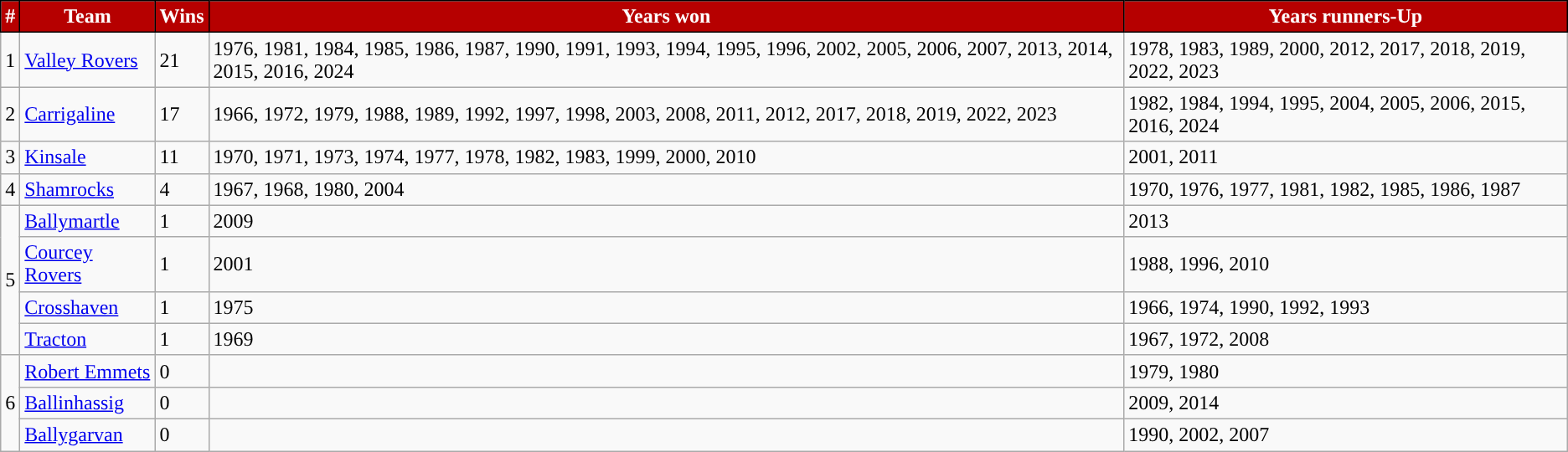<table class="wikitable">
<tr>
<th style="background:#B60000;color:white;border:1px solid black">#</th>
<th style="background:#B60000;color:white;border:1px solid black">Team</th>
<th style="background:#B60000;color:white;border:1px solid black">Wins</th>
<th style="background:#B60000;color:white;border:1px solid black">Years won</th>
<th style="background:#B60000;color:white;border:1px solid black">Years runners-Up</th>
</tr>
<tr>
<td>1</td>
<td> <a href='#'>Valley Rovers</a></td>
<td>21</td>
<td>1976, 1981, 1984, 1985, 1986, 1987, 1990, 1991, 1993, 1994, 1995, 1996, 2002, 2005, 2006, 2007, 2013, 2014, 2015, 2016, 2024</td>
<td>1978, 1983, 1989, 2000, 2012, 2017, 2018, 2019, 2022, 2023</td>
</tr>
<tr>
<td>2</td>
<td> <a href='#'>Carrigaline</a></td>
<td>17</td>
<td>1966, 1972, 1979, 1988, 1989, 1992, 1997, 1998, 2003, 2008, 2011, 2012, 2017, 2018, 2019, 2022, 2023</td>
<td>1982, 1984, 1994, 1995, 2004, 2005, 2006, 2015, 2016, 2024</td>
</tr>
<tr>
<td>3</td>
<td> <a href='#'>Kinsale</a></td>
<td>11</td>
<td>1970, 1971, 1973, 1974, 1977, 1978, 1982, 1983, 1999, 2000, 2010</td>
<td>2001, 2011</td>
</tr>
<tr>
<td>4</td>
<td> <a href='#'>Shamrocks</a></td>
<td>4</td>
<td>1967, 1968, 1980, 2004</td>
<td>1970, 1976, 1977, 1981, 1982, 1985, 1986, 1987</td>
</tr>
<tr>
<td rowspan=4>5</td>
<td> <a href='#'>Ballymartle</a></td>
<td>1</td>
<td>2009</td>
<td>2013</td>
</tr>
<tr>
<td> <a href='#'>Courcey Rovers</a></td>
<td>1</td>
<td>2001</td>
<td>1988, 1996, 2010</td>
</tr>
<tr>
<td> <a href='#'>Crosshaven</a></td>
<td>1</td>
<td>1975</td>
<td>1966, 1974, 1990, 1992, 1993</td>
</tr>
<tr>
<td> <a href='#'>Tracton</a></td>
<td>1</td>
<td>1969</td>
<td>1967, 1972, 2008</td>
</tr>
<tr>
<td rowspan=3>6</td>
<td> <a href='#'>Robert Emmets</a></td>
<td>0</td>
<td></td>
<td>1979, 1980</td>
</tr>
<tr>
<td> <a href='#'>Ballinhassig</a></td>
<td>0</td>
<td></td>
<td>2009, 2014</td>
</tr>
<tr>
<td> <a href='#'>Ballygarvan</a></td>
<td>0</td>
<td></td>
<td>1990, 2002, 2007</td>
</tr>
</table>
